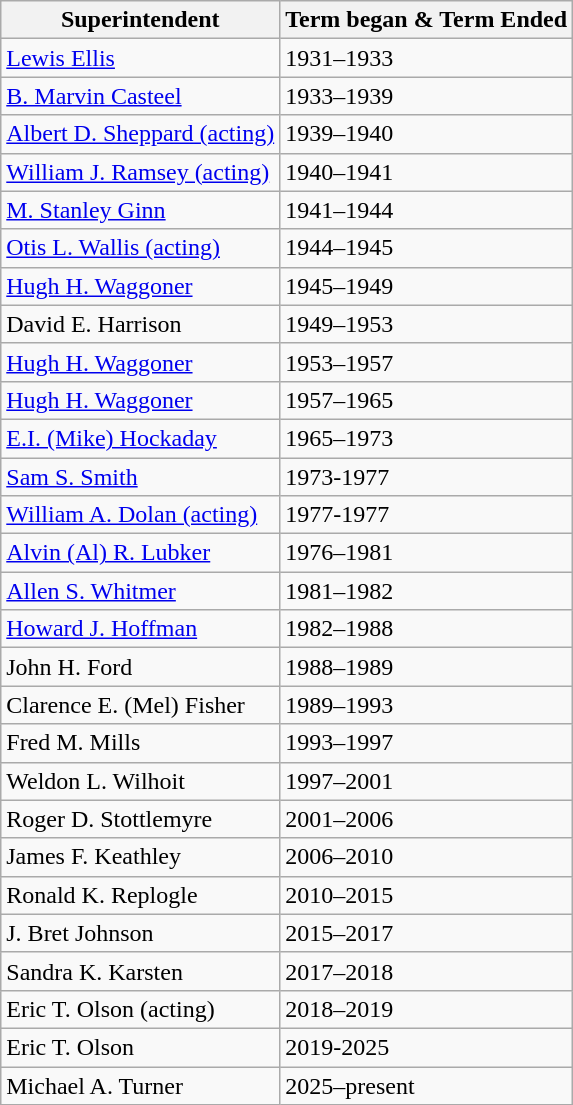<table class="wikitable">
<tr>
<th>Superintendent</th>
<th>Term began & Term Ended</th>
</tr>
<tr>
<td><a href='#'>Lewis Ellis</a></td>
<td>1931–1933</td>
</tr>
<tr>
<td><a href='#'>B. Marvin Casteel</a></td>
<td>1933–1939</td>
</tr>
<tr>
<td><a href='#'>Albert D. Sheppard (acting)</a></td>
<td>1939–1940</td>
</tr>
<tr>
<td><a href='#'>William J. Ramsey (acting)</a></td>
<td>1940–1941</td>
</tr>
<tr>
<td><a href='#'>M. Stanley Ginn</a></td>
<td>1941–1944</td>
</tr>
<tr>
<td><a href='#'>Otis L. Wallis (acting)</a></td>
<td>1944–1945</td>
</tr>
<tr>
<td><a href='#'>Hugh H. Waggoner</a></td>
<td>1945–1949</td>
</tr>
<tr>
<td>David E. Harrison</td>
<td>1949–1953</td>
</tr>
<tr>
<td><a href='#'>Hugh H. Waggoner</a></td>
<td>1953–1957</td>
</tr>
<tr>
<td><a href='#'>Hugh H. Waggoner</a></td>
<td>1957–1965</td>
</tr>
<tr>
<td><a href='#'>E.I. (Mike) Hockaday</a></td>
<td>1965–1973</td>
</tr>
<tr>
<td><a href='#'>Sam S. Smith</a></td>
<td>1973-1977</td>
</tr>
<tr>
<td><a href='#'>William A. Dolan (acting)</a></td>
<td>1977-1977</td>
</tr>
<tr>
<td><a href='#'>Alvin (Al) R. Lubker</a></td>
<td>1976–1981</td>
</tr>
<tr>
<td><a href='#'>Allen S. Whitmer</a></td>
<td>1981–1982</td>
</tr>
<tr>
<td><a href='#'>Howard J. Hoffman</a></td>
<td>1982–1988</td>
</tr>
<tr>
<td>John H. Ford</td>
<td>1988–1989</td>
</tr>
<tr>
<td>Clarence E. (Mel) Fisher</td>
<td>1989–1993</td>
</tr>
<tr>
<td>Fred M. Mills</td>
<td>1993–1997</td>
</tr>
<tr>
<td>Weldon L. Wilhoit</td>
<td>1997–2001</td>
</tr>
<tr>
<td>Roger D. Stottlemyre</td>
<td>2001–2006</td>
</tr>
<tr>
<td>James F. Keathley</td>
<td>2006–2010</td>
</tr>
<tr>
<td>Ronald K. Replogle</td>
<td>2010–2015</td>
</tr>
<tr>
<td>J. Bret Johnson</td>
<td>2015–2017</td>
</tr>
<tr>
<td>Sandra K. Karsten</td>
<td>2017–2018</td>
</tr>
<tr>
<td>Eric T. Olson (acting)</td>
<td>2018–2019</td>
</tr>
<tr>
<td>Eric T. Olson</td>
<td>2019-2025</td>
</tr>
<tr>
<td>Michael A. Turner</td>
<td>2025–present</td>
</tr>
</table>
